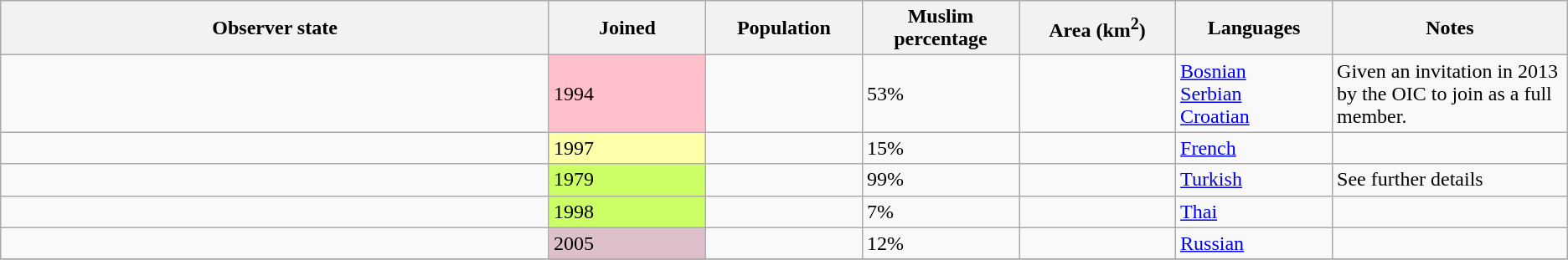<table class="sortable wikitable" style="color:left; :95%; :collapse; :0 solid #aaa; :center">
<tr>
<th width=35%>Observer state<br></th>
<th width=10%>Joined<br></th>
<th width=10%>Population<br></th>
<th width=10%>Muslim percentage<br></th>
<th width=10%>Area (km<sup>2</sup>)<br></th>
<th width=10%>Languages<br></th>
<th class="unsortable">Notes</th>
</tr>
<tr>
<td valign="top"></td>
<td bgcolor="#FFC0CB">1994</td>
<td></td>
<td>53%</td>
<td></td>
<td><a href='#'>Bosnian</a><br><a href='#'>Serbian</a><br><a href='#'>Croatian</a></td>
<td>Given an invitation in 2013 by the OIC to join as a full member.</td>
</tr>
<tr>
<td valign="top"></td>
<td bgcolor="#FFFFAA">1997</td>
<td></td>
<td>15%</td>
<td></td>
<td><a href='#'>French</a><br></td>
</tr>
<tr>
<td valign="top"></td>
<td bgcolor="#CCFF66">1979</td>
<td></td>
<td>99%</td>
<td></td>
<td><a href='#'>Turkish</a></td>
<td>See further details</td>
</tr>
<tr>
<td valign="top"></td>
<td bgcolor="#CCFF66">1998</td>
<td></td>
<td>7%</td>
<td></td>
<td><a href='#'>Thai</a><br></td>
</tr>
<tr>
<td valign="top"></td>
<td bgcolor="#DDC0CB">2005</td>
<td></td>
<td>12%</td>
<td></td>
<td><a href='#'>Russian</a></td>
<td></td>
</tr>
<tr>
</tr>
</table>
